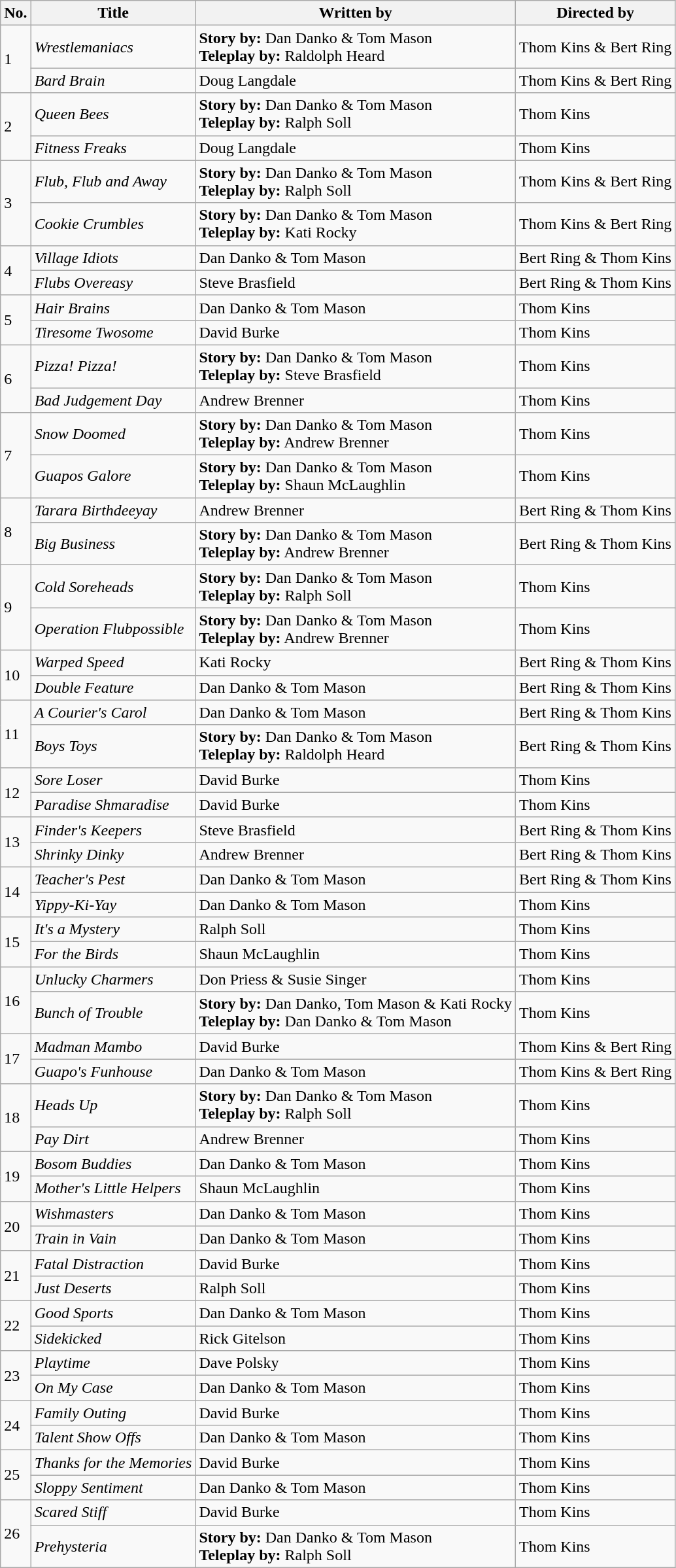<table class="wikitable">
<tr>
<th>No.</th>
<th>Title</th>
<th>Written by</th>
<th>Directed by</th>
</tr>
<tr>
<td rowspan="2">1</td>
<td><em>Wrestlemaniacs</em></td>
<td><strong>Story by:</strong> Dan Danko & Tom Mason <br> <strong>Teleplay by:</strong> Raldolph Heard</td>
<td>Thom Kins & Bert Ring</td>
</tr>
<tr>
<td><em>Bard Brain</em></td>
<td>Doug Langdale</td>
<td>Thom Kins & Bert Ring</td>
</tr>
<tr>
<td rowspan="2">2</td>
<td><em>Queen Bees</em></td>
<td><strong>Story by:</strong>  Dan Danko & Tom Mason <br> <strong>Teleplay by:</strong> Ralph Soll</td>
<td>Thom Kins</td>
</tr>
<tr>
<td><em>Fitness Freaks</em></td>
<td>Doug Langdale</td>
<td>Thom Kins</td>
</tr>
<tr>
<td rowspan="2">3</td>
<td><em>Flub, Flub and Away</em></td>
<td><strong>Story by:</strong> Dan Danko & Tom Mason <br> <strong>Teleplay by:</strong> Ralph Soll</td>
<td>Thom Kins & Bert Ring</td>
</tr>
<tr>
<td><em>Cookie Crumbles</em></td>
<td><strong>Story by:</strong> Dan Danko & Tom Mason <br> <strong>Teleplay by:</strong> Kati Rocky</td>
<td>Thom Kins & Bert Ring</td>
</tr>
<tr>
<td rowspan="2">4</td>
<td><em>Village Idiots</em></td>
<td>Dan Danko & Tom Mason</td>
<td>Bert Ring & Thom Kins</td>
</tr>
<tr>
<td><em>Flubs Overeasy</em></td>
<td>Steve Brasfield</td>
<td>Bert Ring & Thom Kins</td>
</tr>
<tr>
<td rowspan="2">5</td>
<td><em>Hair Brains</em></td>
<td>Dan Danko & Tom Mason</td>
<td>Thom Kins</td>
</tr>
<tr>
<td><em>Tiresome Twosome</em></td>
<td>David Burke</td>
<td>Thom Kins</td>
</tr>
<tr>
<td rowspan="2">6</td>
<td><em>Pizza! Pizza!</em></td>
<td><strong>Story by:</strong> Dan Danko & Tom Mason <br> <strong>Teleplay by:</strong> Steve Brasfield</td>
<td>Thom Kins</td>
</tr>
<tr>
<td><em>Bad Judgement Day</em></td>
<td>Andrew Brenner</td>
<td>Thom Kins</td>
</tr>
<tr>
<td rowspan="2">7</td>
<td><em>Snow Doomed</em></td>
<td><strong>Story by:</strong> Dan Danko & Tom Mason <br> <strong>Teleplay by:</strong> Andrew Brenner</td>
<td>Thom Kins</td>
</tr>
<tr>
<td><em>Guapos Galore</em></td>
<td><strong>Story by:</strong> Dan Danko & Tom Mason <br> <strong>Teleplay by:</strong> Shaun McLaughlin</td>
<td>Thom Kins</td>
</tr>
<tr>
<td rowspan="2">8</td>
<td><em>Tarara Birthdeeyay</em></td>
<td>Andrew Brenner</td>
<td>Bert Ring & Thom Kins</td>
</tr>
<tr>
<td><em>Big Business</em></td>
<td><strong>Story by:</strong> Dan Danko & Tom Mason <br> <strong>Teleplay by:</strong> Andrew Brenner</td>
<td>Bert Ring & Thom Kins</td>
</tr>
<tr>
<td rowspan="2">9</td>
<td><em>Cold Soreheads</em></td>
<td><strong>Story by:</strong> Dan Danko & Tom Mason <br> <strong>Teleplay by:</strong> Ralph Soll</td>
<td>Thom Kins</td>
</tr>
<tr>
<td><em>Operation Flubpossible</em></td>
<td><strong>Story by:</strong> Dan Danko & Tom Mason <br> <strong>Teleplay by:</strong> Andrew Brenner</td>
<td>Thom Kins</td>
</tr>
<tr>
<td rowspan="2">10</td>
<td><em>Warped Speed</em></td>
<td>Kati Rocky</td>
<td>Bert Ring & Thom Kins</td>
</tr>
<tr>
<td><em>Double Feature</em></td>
<td>Dan Danko & Tom Mason</td>
<td>Bert Ring & Thom Kins</td>
</tr>
<tr>
<td rowspan="2">11</td>
<td><em>A Courier's Carol</em></td>
<td>Dan Danko & Tom Mason</td>
<td>Bert Ring & Thom Kins</td>
</tr>
<tr>
<td><em>Boys Toys</em></td>
<td><strong>Story by:</strong> Dan Danko & Tom Mason <br> <strong>Teleplay by:</strong> Raldolph Heard</td>
<td>Bert Ring & Thom Kins</td>
</tr>
<tr>
<td rowspan="2">12</td>
<td><em>Sore Loser</em></td>
<td>David Burke</td>
<td>Thom Kins</td>
</tr>
<tr>
<td><em>Paradise Shmaradise</em></td>
<td>David Burke</td>
<td>Thom Kins</td>
</tr>
<tr>
<td rowspan="2">13</td>
<td><em>Finder's Keepers</em></td>
<td>Steve Brasfield</td>
<td>Bert Ring & Thom Kins</td>
</tr>
<tr>
<td><em>Shrinky Dinky</em></td>
<td>Andrew Brenner</td>
<td>Bert Ring & Thom Kins</td>
</tr>
<tr>
<td rowspan="2">14</td>
<td><em>Teacher's Pest</em></td>
<td>Dan Danko & Tom Mason</td>
<td>Bert Ring & Thom Kins</td>
</tr>
<tr>
<td><em>Yippy-Ki-Yay</em></td>
<td>Dan Danko & Tom Mason</td>
<td>Thom Kins</td>
</tr>
<tr>
<td rowspan="2">15</td>
<td><em>It's a Mystery</em></td>
<td>Ralph Soll</td>
<td>Thom Kins</td>
</tr>
<tr>
<td><em>For the Birds</em></td>
<td>Shaun McLaughlin</td>
<td>Thom Kins</td>
</tr>
<tr>
<td rowspan="2">16</td>
<td><em>Unlucky Charmers</em></td>
<td>Don Priess & Susie Singer</td>
<td>Thom Kins</td>
</tr>
<tr>
<td><em>Bunch of Trouble</em></td>
<td><strong>Story by:</strong> Dan Danko, Tom Mason & Kati Rocky<br> <strong>Teleplay by:</strong> Dan Danko & Tom Mason</td>
<td>Thom Kins</td>
</tr>
<tr>
<td rowspan="2">17</td>
<td><em>Madman Mambo</em></td>
<td>David Burke</td>
<td>Thom Kins & Bert Ring</td>
</tr>
<tr>
<td><em>Guapo's Funhouse</em></td>
<td>Dan Danko & Tom Mason</td>
<td>Thom Kins & Bert Ring</td>
</tr>
<tr>
<td rowspan="2">18</td>
<td><em>Heads Up</em></td>
<td><strong>Story by:</strong> Dan Danko & Tom Mason <br> <strong>Teleplay by:</strong> Ralph Soll</td>
<td>Thom Kins</td>
</tr>
<tr>
<td><em>Pay Dirt</em></td>
<td>Andrew Brenner</td>
<td>Thom Kins</td>
</tr>
<tr>
<td rowspan="2">19</td>
<td><em>Bosom Buddies</em></td>
<td>Dan Danko & Tom Mason</td>
<td>Thom Kins</td>
</tr>
<tr>
<td><em>Mother's Little Helpers</em></td>
<td>Shaun McLaughlin</td>
<td>Thom Kins</td>
</tr>
<tr>
<td rowspan="2">20</td>
<td><em>Wishmasters</em></td>
<td>Dan Danko & Tom Mason</td>
<td>Thom Kins</td>
</tr>
<tr>
<td><em>Train in Vain</em></td>
<td>Dan Danko & Tom Mason</td>
<td>Thom Kins</td>
</tr>
<tr>
<td rowspan="2">21</td>
<td><em>Fatal Distraction</em></td>
<td>David Burke</td>
<td>Thom Kins</td>
</tr>
<tr>
<td><em>Just Deserts</em></td>
<td>Ralph Soll</td>
<td>Thom Kins</td>
</tr>
<tr>
<td rowspan="2">22</td>
<td><em>Good Sports</em></td>
<td>Dan Danko & Tom Mason</td>
<td>Thom Kins</td>
</tr>
<tr>
<td><em>Sidekicked</em></td>
<td>Rick Gitelson</td>
<td>Thom Kins</td>
</tr>
<tr>
<td rowspan="2">23</td>
<td><em>Playtime</em></td>
<td>Dave Polsky</td>
<td>Thom Kins</td>
</tr>
<tr>
<td><em>On My Case</em></td>
<td>Dan Danko & Tom Mason</td>
<td>Thom Kins</td>
</tr>
<tr>
<td rowspan="2">24</td>
<td><em>Family Outing</em></td>
<td>David Burke</td>
<td>Thom Kins</td>
</tr>
<tr>
<td><em>Talent Show Offs</em></td>
<td>Dan Danko & Tom Mason</td>
<td>Thom Kins</td>
</tr>
<tr>
<td rowspan="2">25</td>
<td><em>Thanks for the Memories</em></td>
<td>David Burke</td>
<td>Thom Kins</td>
</tr>
<tr>
<td><em>Sloppy Sentiment</em></td>
<td>Dan Danko & Tom Mason</td>
<td>Thom Kins</td>
</tr>
<tr>
<td rowspan="2">26</td>
<td><em>Scared Stiff</em></td>
<td>David Burke</td>
<td>Thom Kins</td>
</tr>
<tr>
<td><em>Prehysteria</em></td>
<td><strong>Story by:</strong> Dan Danko & Tom Mason <br> <strong>Teleplay by:</strong> Ralph Soll</td>
<td>Thom Kins</td>
</tr>
</table>
